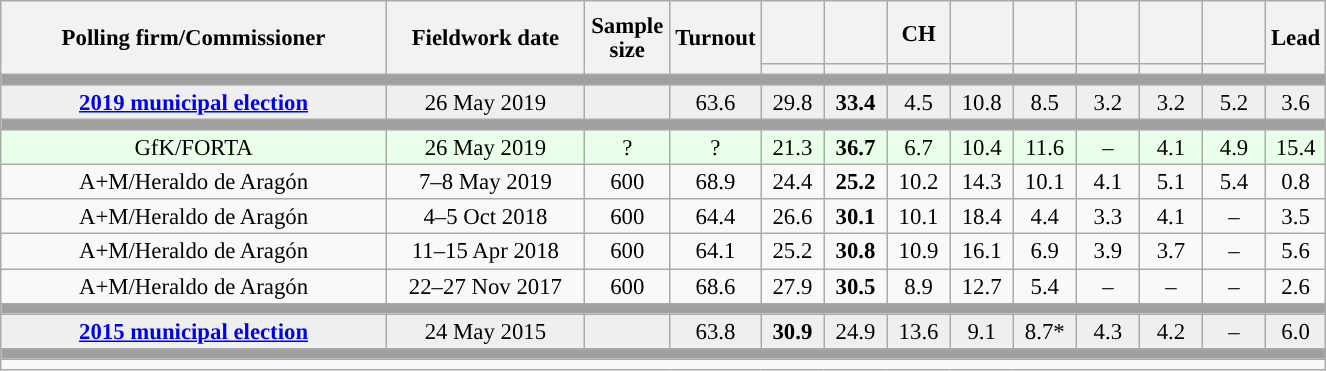<table class="wikitable collapsible collapsed" style="text-align:center; font-size:95%; line-height:16px;">
<tr style="height:42px;">
<th style="width:250px;" rowspan="2">Polling firm/Commissioner</th>
<th style="width:125px;" rowspan="2">Fieldwork date</th>
<th style="width:50px;" rowspan="2">Sample size</th>
<th style="width:45px;" rowspan="2">Turnout</th>
<th style="width:35px;"></th>
<th style="width:35px;"></th>
<th style="width:35px;">CH</th>
<th style="width:35px;"></th>
<th style="width:35px;"></th>
<th style="width:35px;"></th>
<th style="width:35px;"></th>
<th style="width:35px;"></th>
<th style="width:30px;" rowspan="2">Lead</th>
</tr>
<tr>
<th style="color:inherit;background:"></th>
<th style="color:inherit;background:"></th>
<th style="color:inherit;background:"></th>
<th style="color:inherit;background:"></th>
<th style="color:inherit;background:"></th>
<th style="color:inherit;background:"></th>
<th style="color:inherit;background:"></th>
<th style="color:inherit;background:"></th>
</tr>
<tr>
<td colspan="13" style="background:#A0A0A0"></td>
</tr>
<tr style="background:#EFEFEF;">
<td><strong><a href='#'>2019 municipal election</a></strong></td>
<td>26 May 2019</td>
<td></td>
<td>63.6</td>
<td>29.8<br></td>
<td><strong>33.4</strong><br></td>
<td>4.5<br></td>
<td>10.8<br></td>
<td>8.5<br></td>
<td>3.2<br></td>
<td>3.2<br></td>
<td>5.2<br></td>
<td style="background:">3.6</td>
</tr>
<tr>
<td colspan="13" style="background:#A0A0A0"></td>
</tr>
<tr style="background:#EAFFEA;">
<td>GfK/FORTA</td>
<td>26 May 2019</td>
<td>?</td>
<td>?</td>
<td>21.3<br></td>
<td><strong>36.7</strong><br></td>
<td>6.7<br></td>
<td>10.4<br></td>
<td>11.6<br></td>
<td>–</td>
<td>4.1<br></td>
<td>4.9<br></td>
<td style="background:">15.4</td>
</tr>
<tr>
<td>A+M/Heraldo de Aragón</td>
<td>7–8 May 2019</td>
<td>600</td>
<td>68.9</td>
<td>24.4<br></td>
<td><strong>25.2</strong><br></td>
<td>10.2<br></td>
<td>14.3<br></td>
<td>10.1<br></td>
<td>4.1<br></td>
<td>5.1<br></td>
<td>5.4<br></td>
<td style="background:">0.8</td>
</tr>
<tr>
<td>A+M/Heraldo de Aragón</td>
<td>4–5 Oct 2018</td>
<td>600</td>
<td>64.4</td>
<td>26.6<br></td>
<td><strong>30.1</strong><br></td>
<td>10.1<br></td>
<td>18.4<br></td>
<td>4.4<br></td>
<td>3.3<br></td>
<td>4.1<br></td>
<td>–</td>
<td style="background:">3.5</td>
</tr>
<tr>
<td>A+M/Heraldo de Aragón</td>
<td>11–15 Apr 2018</td>
<td>600</td>
<td>64.1</td>
<td>25.2<br></td>
<td><strong>30.8</strong><br></td>
<td>10.9<br></td>
<td>16.1<br></td>
<td>6.9<br></td>
<td>3.9<br></td>
<td>3.7<br></td>
<td>–</td>
<td style="background:">5.6</td>
</tr>
<tr>
<td>A+M/Heraldo de Aragón</td>
<td>22–27 Nov 2017</td>
<td>600</td>
<td>68.6</td>
<td>27.9<br></td>
<td><strong>30.5</strong><br></td>
<td>8.9<br></td>
<td>12.7<br></td>
<td>5.4<br></td>
<td>–</td>
<td>–</td>
<td>–</td>
<td style="background:">2.6</td>
</tr>
<tr>
<td colspan="13" style="background:#A0A0A0"></td>
</tr>
<tr style="background:#EFEFEF;">
<td><strong><a href='#'>2015 municipal election</a></strong></td>
<td>24 May 2015</td>
<td></td>
<td>63.8</td>
<td><strong>30.9</strong><br></td>
<td>24.9<br></td>
<td>13.6<br></td>
<td>9.1<br></td>
<td>8.7*<br></td>
<td>4.3<br></td>
<td>4.2<br></td>
<td>–</td>
<td style="background:">6.0</td>
</tr>
<tr>
<td colspan="13" style="background:#A0A0A0"></td>
</tr>
<tr>
<td align="left" colspan="13"></td>
</tr>
</table>
